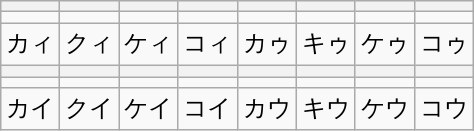<table class="wikitable">
<tr>
<th></th>
<th></th>
<th></th>
<th></th>
<th></th>
<th></th>
<th></th>
<th></th>
</tr>
<tr>
<td></td>
<td></td>
<td></td>
<td></td>
<td></td>
<td></td>
<td></td>
<td></td>
</tr>
<tr>
<td>カィ</td>
<td>クィ</td>
<td>ケィ</td>
<td>コィ</td>
<td>カゥ</td>
<td>キゥ</td>
<td>ケゥ</td>
<td>コゥ</td>
</tr>
<tr>
<th></th>
<th></th>
<th></th>
<th></th>
<th></th>
<th></th>
<th></th>
<th></th>
</tr>
<tr>
<td></td>
<td></td>
<td></td>
<td></td>
<td></td>
<td></td>
<td></td>
<td></td>
</tr>
<tr>
<td>カイ</td>
<td>クイ</td>
<td>ケイ</td>
<td>コイ</td>
<td>カウ</td>
<td>キウ</td>
<td>ケウ</td>
<td>コウ</td>
</tr>
</table>
